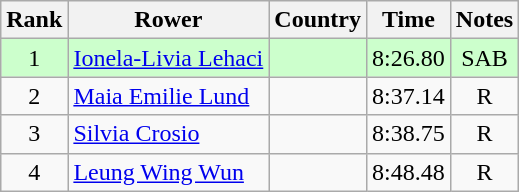<table class="wikitable" style="text-align:center">
<tr>
<th>Rank</th>
<th>Rower</th>
<th>Country</th>
<th>Time</th>
<th>Notes</th>
</tr>
<tr bgcolor=ccffcc>
<td>1</td>
<td align="left"><a href='#'>Ionela-Livia Lehaci</a></td>
<td align="left"></td>
<td>8:26.80</td>
<td>SAB</td>
</tr>
<tr>
<td>2</td>
<td align="left"><a href='#'>Maia Emilie Lund</a></td>
<td align="left"></td>
<td>8:37.14</td>
<td>R</td>
</tr>
<tr>
<td>3</td>
<td align="left"><a href='#'>Silvia Crosio</a></td>
<td align="left"></td>
<td>8:38.75</td>
<td>R</td>
</tr>
<tr>
<td>4</td>
<td align="left"><a href='#'>Leung Wing Wun</a></td>
<td align="left"></td>
<td>8:48.48</td>
<td>R</td>
</tr>
</table>
